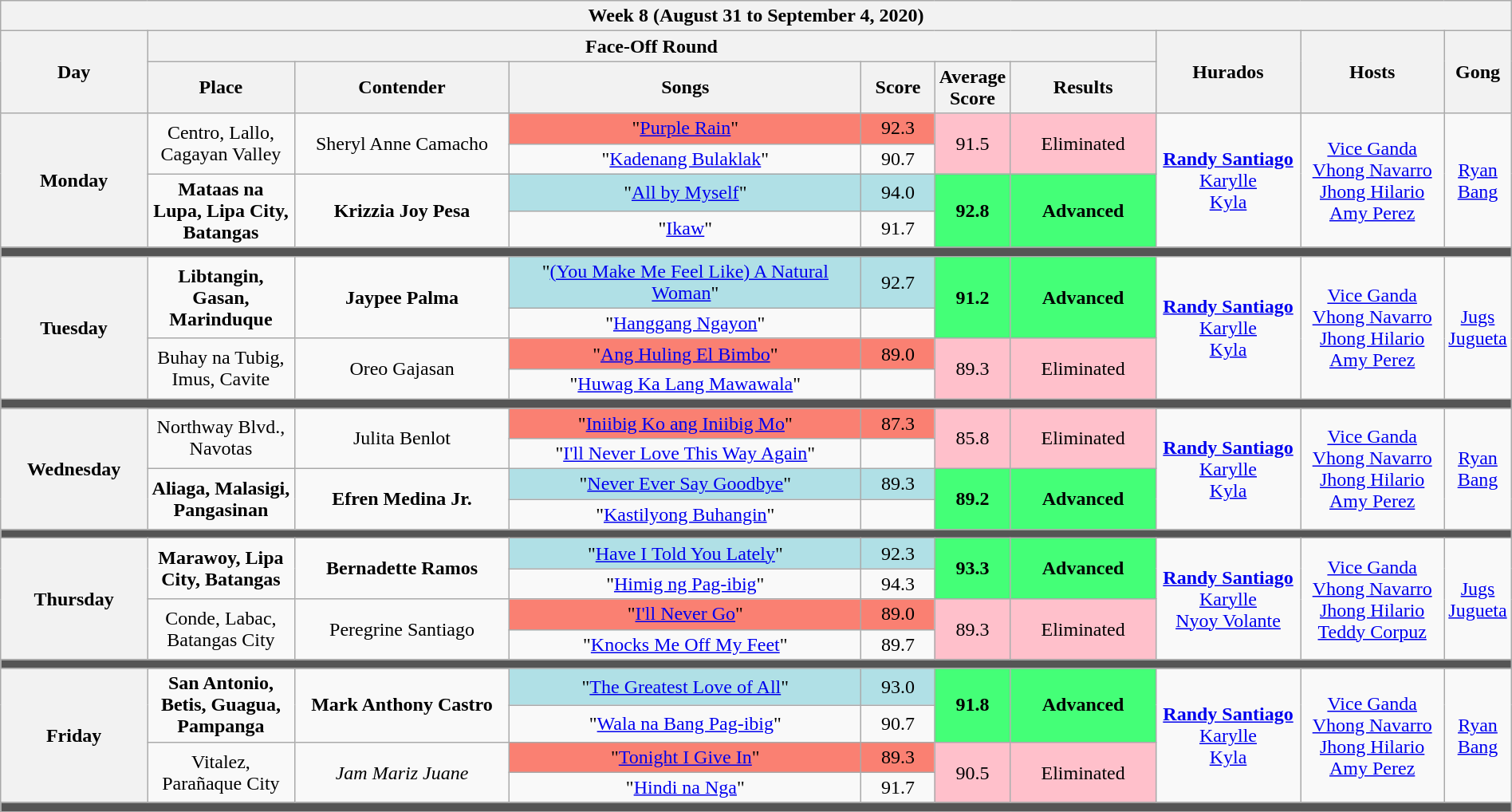<table class="wikitable mw-collapsible mw-collapsed" style="width:100%; text-align:center">
<tr>
<th colspan="10">Week 8 (August 31 to September 4, 2020)</th>
</tr>
<tr>
<th rowspan="2" width="10%">Day</th>
<th colspan="6">Face-Off Round</th>
<th rowspan="2" width="10%">Hurados</th>
<th rowspan="2" width="10%">Hosts</th>
<th rowspan="2" width="05%">Gong</th>
</tr>
<tr>
<th width="10%">Place</th>
<th width="15%">Contender</th>
<th width="25%">Songs</th>
<th width="05%">Score</th>
<th width="05%">Average Score</th>
<th width="10%">Results</th>
</tr>
<tr>
<th rowspan="4">Monday<br><small></small></th>
<td rowspan="2" style="background:__;">Centro, Lallo, Cagayan Valley</td>
<td rowspan="2" style="background:__;">Sheryl Anne Camacho</td>
<td style="background:#FA8072;">"<a href='#'>Purple Rain</a>"</td>
<td style="background:#FA8072;">92.3</td>
<td rowspan="2" style="background:pink;">91.5</td>
<td rowspan="2" style="background:pink;">Eliminated</td>
<td rowspan="4"><strong><a href='#'>Randy Santiago</a></strong><br> <a href='#'>Karylle</a> <br> <a href='#'>Kyla</a></td>
<td rowspan="4"><a href='#'>Vice Ganda</a><br> <a href='#'>Vhong Navarro</a><br><a href='#'>Jhong Hilario</a><br><a href='#'>Amy Perez</a></td>
<td rowspan="4"><a href='#'>Ryan Bang</a></td>
</tr>
<tr>
<td>"<a href='#'>Kadenang Bulaklak</a>"</td>
<td>90.7</td>
</tr>
<tr>
<td rowspan="2" style="background:#;"><strong>Mataas na Lupa, Lipa City, Batangas</strong></td>
<td rowspan="2" style="background:#;"><strong>Krizzia Joy Pesa</strong></td>
<td style="background:#B0E0E6;">"<a href='#'>All by Myself</a>"</td>
<td style="background:#B0E0E6;">94.0</td>
<td rowspan="2" style="background:#44ff77;"><strong>92.8</strong></td>
<td rowspan="2" style="background:#44ff77;"><strong>Advanced</strong></td>
</tr>
<tr>
<td>"<a href='#'>Ikaw</a>"</td>
<td>91.7</td>
</tr>
<tr>
<th colspan="10" style="background:#555;"></th>
</tr>
<tr>
<th rowspan="4">Tuesday<br><small></small></th>
<td rowspan="2" style="background:__;"><strong>Libtangin, Gasan, Marinduque</strong></td>
<td rowspan="2" style="background:__;"><strong>Jaypee Palma</strong></td>
<td style="background:#B0E0E6;">"<a href='#'>(You Make Me Feel Like) A Natural Woman</a>"</td>
<td style="background:#B0E0E6;">92.7</td>
<td rowspan="2" style="background:#44ff77;"><strong>91.2</strong></td>
<td rowspan="2" style="background:#44ff77;"><strong>Advanced</strong></td>
<td rowspan="4"><strong><a href='#'>Randy Santiago</a></strong><br> <a href='#'>Karylle</a> <br> <a href='#'>Kyla</a></td>
<td rowspan="4"><a href='#'>Vice Ganda</a><br> <a href='#'>Vhong Navarro</a><br><a href='#'>Jhong Hilario</a><br><a href='#'>Amy Perez</a></td>
<td rowspan="4"><a href='#'>Jugs Jugueta</a></td>
</tr>
<tr>
<td>"<a href='#'>Hanggang Ngayon</a>"</td>
<td></td>
</tr>
<tr>
<td rowspan="2" style="background:#;">Buhay na Tubig, Imus, Cavite</td>
<td rowspan="2" style="background:#;">Oreo Gajasan</td>
<td style="background:#FA8072;">"<a href='#'>Ang Huling El Bimbo</a>"</td>
<td style="background:#FA8072;">89.0</td>
<td rowspan="2" style="background:pink;">89.3</td>
<td rowspan="2" style="background:pink;">Eliminated</td>
</tr>
<tr>
<td>"<a href='#'>Huwag Ka Lang Mawawala</a>"</td>
<td></td>
</tr>
<tr>
<th colspan="10" style="background:#555;"></th>
</tr>
<tr>
<th rowspan="4">Wednesday<br><small></small></th>
<td rowspan="2" style="background:__;">Northway Blvd., Navotas</td>
<td rowspan="2" style="background:__;">Julita Benlot</td>
<td style="background:#FA8072;">"<a href='#'>Iniibig Ko ang Iniibig Mo</a>"</td>
<td style="background:#FA8072;">87.3</td>
<td rowspan="2" style="background:pink;">85.8</td>
<td rowspan="2" style="background:pink;">Eliminated</td>
<td rowspan="4"><strong><a href='#'>Randy Santiago</a></strong><br> <a href='#'>Karylle</a> <br> <a href='#'>Kyla</a></td>
<td rowspan="4"><a href='#'>Vice Ganda</a><br> <a href='#'>Vhong Navarro</a><br><a href='#'>Jhong Hilario</a><br><a href='#'>Amy Perez</a></td>
<td rowspan="4"><a href='#'>Ryan Bang</a></td>
</tr>
<tr>
<td>"<a href='#'>I'll Never Love This Way Again</a>"</td>
<td></td>
</tr>
<tr>
<td rowspan="2" style="background:#;"><strong>Aliaga, Malasigi, Pangasinan</strong></td>
<td rowspan="2" style="background:#;"><strong>Efren Medina Jr.</strong></td>
<td style="background:#B0E0E6;">"<a href='#'>Never Ever Say Goodbye</a>"</td>
<td style="background:#B0E0E6;">89.3</td>
<td rowspan="2" style="background:#44ff77;"><strong>89.2</strong></td>
<td rowspan="2" style="background:#44ff77;"><strong>Advanced</strong></td>
</tr>
<tr>
<td>"<a href='#'>Kastilyong Buhangin</a>"</td>
<td></td>
</tr>
<tr>
<th colspan="10" style="background:#555;"></th>
</tr>
<tr>
<th rowspan="4">Thursday<br><small></small></th>
<td rowspan="2" style="background:__;"><strong>Marawoy, Lipa City, Batangas</strong></td>
<td rowspan="2" style="background:__;"><strong>Bernadette Ramos</strong></td>
<td style="background:#B0E0E6;">"<a href='#'>Have I Told You Lately</a>"</td>
<td style="background:#B0E0E6;">92.3</td>
<td rowspan="2" style="background:#44ff77;"><strong>93.3</strong></td>
<td rowspan="2" style="background:#44ff77;"><strong>Advanced</strong></td>
<td rowspan="4"><strong><a href='#'>Randy Santiago</a></strong><br> <a href='#'>Karylle</a> <br> <a href='#'>Nyoy Volante</a></td>
<td rowspan="4"><a href='#'>Vice Ganda</a><br> <a href='#'>Vhong Navarro</a><br><a href='#'>Jhong Hilario</a><br><a href='#'>Teddy Corpuz</a></td>
<td rowspan="4"><a href='#'>Jugs Jugueta</a></td>
</tr>
<tr>
<td>"<a href='#'>Himig ng Pag-ibig</a>"</td>
<td>94.3</td>
</tr>
<tr>
<td rowspan="2" style="background:#;">Conde, Labac, Batangas City</td>
<td rowspan="2" style="background:#;">Peregrine Santiago</td>
<td style="background:#FA8072;">"<a href='#'>I'll Never Go</a>"</td>
<td style="background:#FA8072;">89.0</td>
<td rowspan="2" style="background:pink;">89.3</td>
<td rowspan="2" style="background:pink;">Eliminated</td>
</tr>
<tr>
<td>"<a href='#'>Knocks Me Off My Feet</a>"</td>
<td>89.7</td>
</tr>
<tr>
<th colspan="10" style="background:#555;"></th>
</tr>
<tr>
<th rowspan="4">Friday<br><small></small></th>
<td rowspan="2" style="background:__;"><strong>San Antonio, Betis, Guagua, Pampanga</strong></td>
<td rowspan="2" style="background:__;"><strong>Mark Anthony Castro</strong></td>
<td style="background:#B0E0E6;">"<a href='#'>The Greatest Love of All</a>"</td>
<td style="background:#B0E0E6;">93.0</td>
<td rowspan="2" style="background:#44ff77;"><strong>91.8</strong></td>
<td rowspan="2" style="background:#44ff77;"><strong>Advanced</strong></td>
<td rowspan="4"><strong><a href='#'>Randy Santiago</a></strong><br> <a href='#'>Karylle</a> <br> <a href='#'>Kyla</a></td>
<td rowspan="4"><a href='#'>Vice Ganda</a><br> <a href='#'>Vhong Navarro</a><br><a href='#'>Jhong Hilario</a><br><a href='#'>Amy Perez</a></td>
<td rowspan="4"><a href='#'>Ryan Bang</a></td>
</tr>
<tr>
<td>"<a href='#'>Wala na Bang Pag-ibig</a>"</td>
<td>90.7</td>
</tr>
<tr>
<td rowspan="2" style="background:#;">Vitalez, Parañaque City</td>
<td rowspan="2" style="background:#;"><em>Jam Mariz Juane</em></td>
<td style="background:#FA8072;">"<a href='#'>Tonight I Give In</a>"</td>
<td style="background:#FA8072;">89.3</td>
<td rowspan="2" style="background:pink;">90.5</td>
<td rowspan="2" style="background:pink;">Eliminated</td>
</tr>
<tr>
<td>"<a href='#'>Hindi na Nga</a>"</td>
<td>91.7</td>
</tr>
<tr>
<th colspan="10" style="background:#555;"></th>
</tr>
<tr>
</tr>
</table>
